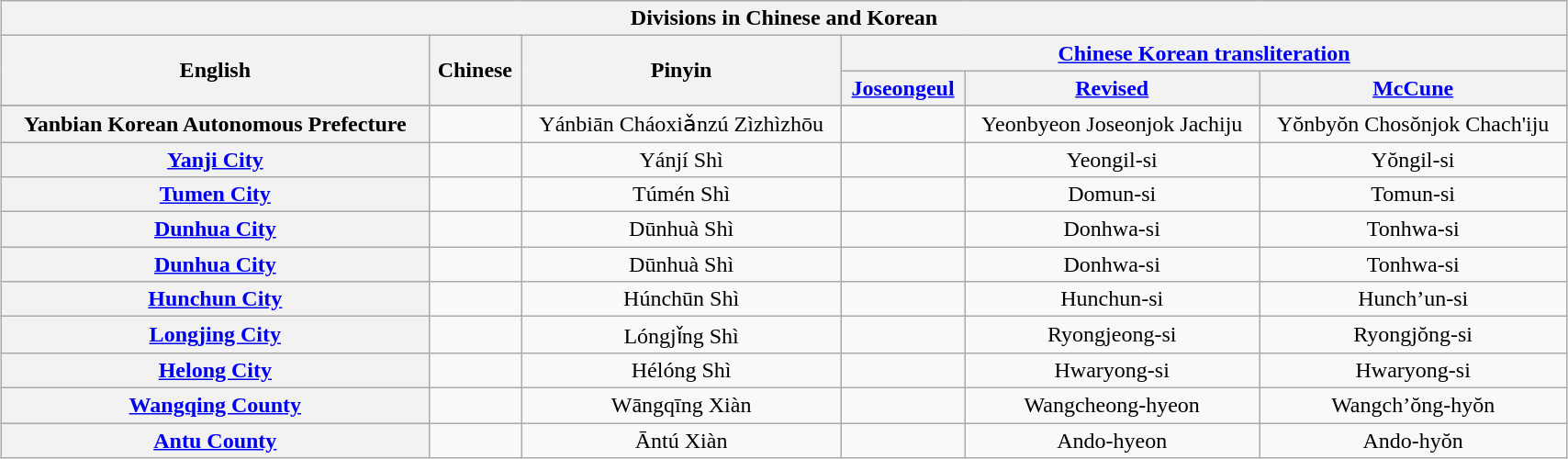<table class="wikitable collapsible collapsed" style="margin:1em auto 1em auto; width:90%; text-align:center">
<tr>
<th colspan="6">Divisions in Chinese and Korean</th>
</tr>
<tr>
<th rowspan=2>English</th>
<th rowspan=2>Chinese</th>
<th rowspan=2>Pinyin</th>
<th colspan=3><a href='#'>Chinese Korean transliteration</a></th>
</tr>
<tr --------->
<th><a href='#'>Joseongeul</a></th>
<th><a href='#'>Revised</a></th>
<th><a href='#'>McCune</a></th>
</tr>
<tr --------->
</tr>
<tr>
<th>Yanbian Korean Autonomous Prefecture</th>
<td></td>
<td>Yánbiān Cháoxiǎnzú Zìzhìzhōu</td>
<td></td>
<td>Yeonbyeon Joseonjok Jachiju</td>
<td>Yŏnbyŏn Chosŏnjok Chach'iju</td>
</tr>
<tr>
<th><a href='#'>Yanji City</a></th>
<td></td>
<td>Yánjí Shì</td>
<td></td>
<td>Yeongil-si</td>
<td>Yŏngil-si</td>
</tr>
<tr>
<th><a href='#'>Tumen City</a></th>
<td></td>
<td>Túmén Shì</td>
<td></td>
<td>Domun-si</td>
<td>Tomun-si</td>
</tr>
<tr>
<th><a href='#'>Dunhua City</a></th>
<td></td>
<td>Dūnhuà Shì</td>
<td></td>
<td>Donhwa-si</td>
<td>Tonhwa-si</td>
</tr>
<tr>
<th><a href='#'>Dunhua City</a></th>
<td></td>
<td>Dūnhuà Shì</td>
<td></td>
<td>Donhwa-si</td>
<td>Tonhwa-si</td>
</tr>
<tr>
<th><a href='#'>Hunchun City</a></th>
<td></td>
<td>Húnchūn Shì</td>
<td></td>
<td>Hunchun-si</td>
<td>Hunch’un-si</td>
</tr>
<tr>
<th><a href='#'>Longjing City</a></th>
<td></td>
<td>Lóngjǐng Shì</td>
<td></td>
<td>Ryongjeong-si</td>
<td>Ryongjŏng-si</td>
</tr>
<tr>
<th><a href='#'>Helong City</a></th>
<td></td>
<td>Hélóng Shì</td>
<td></td>
<td>Hwaryong-si</td>
<td>Hwaryong-si</td>
</tr>
<tr>
<th><a href='#'>Wangqing County</a></th>
<td></td>
<td>Wāngqīng Xiàn</td>
<td></td>
<td>Wangcheong-hyeon</td>
<td>Wangch’ŏng-hyŏn</td>
</tr>
<tr>
<th><a href='#'>Antu County</a></th>
<td></td>
<td>Āntú Xiàn</td>
<td></td>
<td>Ando-hyeon</td>
<td>Ando-hyŏn</td>
</tr>
</table>
